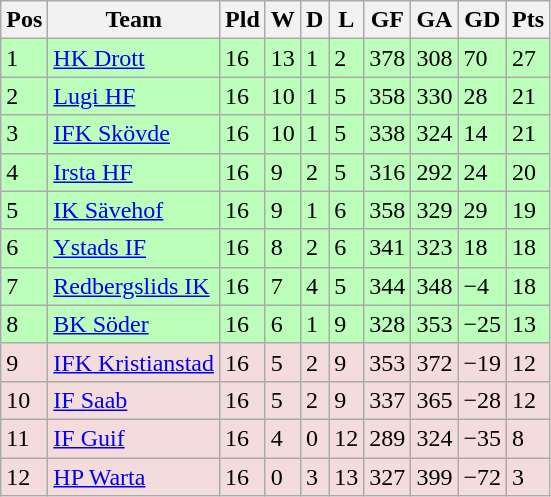<table class="wikitable">
<tr>
<th><span>Pos</span></th>
<th>Team</th>
<th><span>Pld</span></th>
<th><span>W</span></th>
<th><span>D</span></th>
<th><span>L</span></th>
<th><span>GF</span></th>
<th><span>GA</span></th>
<th><span>GD</span></th>
<th><span>Pts</span></th>
</tr>
<tr style="background:#bbffbb">
<td>1</td>
<td><a href='#'>HK Drott</a></td>
<td>16</td>
<td>13</td>
<td>1</td>
<td>2</td>
<td>378</td>
<td>308</td>
<td>70</td>
<td>27</td>
</tr>
<tr style="background:#bbffbb">
<td>2</td>
<td><a href='#'>Lugi HF</a></td>
<td>16</td>
<td>10</td>
<td>1</td>
<td>5</td>
<td>358</td>
<td>330</td>
<td>28</td>
<td>21</td>
</tr>
<tr style="background:#bbffbb">
<td>3</td>
<td><a href='#'>IFK Skövde</a></td>
<td>16</td>
<td>10</td>
<td>1</td>
<td>5</td>
<td>338</td>
<td>324</td>
<td>14</td>
<td>21</td>
</tr>
<tr style="background:#bbffbb">
<td>4</td>
<td><a href='#'>Irsta HF</a></td>
<td>16</td>
<td>9</td>
<td>2</td>
<td>5</td>
<td>316</td>
<td>292</td>
<td>24</td>
<td>20</td>
</tr>
<tr style="background:#bbffbb">
<td>5</td>
<td><a href='#'>IK Sävehof</a></td>
<td>16</td>
<td>9</td>
<td>1</td>
<td>6</td>
<td>358</td>
<td>329</td>
<td>29</td>
<td>19</td>
</tr>
<tr style="background:#bbffbb">
<td>6</td>
<td><a href='#'>Ystads IF</a></td>
<td>16</td>
<td>8</td>
<td>2</td>
<td>6</td>
<td>341</td>
<td>323</td>
<td>18</td>
<td>18</td>
</tr>
<tr style="background:#bbffbb">
<td>7</td>
<td><a href='#'>Redbergslids IK</a></td>
<td>16</td>
<td>7</td>
<td>4</td>
<td>5</td>
<td>344</td>
<td>348</td>
<td>−4</td>
<td>18</td>
</tr>
<tr style="background:#bbffbb">
<td>8</td>
<td><a href='#'>BK Söder</a></td>
<td>16</td>
<td>6</td>
<td>1</td>
<td>9</td>
<td>328</td>
<td>353</td>
<td>−25</td>
<td>13</td>
</tr>
<tr style="background:#f4dcdc">
<td>9</td>
<td><a href='#'>IFK Kristianstad</a></td>
<td>16</td>
<td>5</td>
<td>2</td>
<td>9</td>
<td>353</td>
<td>372</td>
<td>−19</td>
<td>12</td>
</tr>
<tr style="background:#f4dcdc">
<td>10</td>
<td><a href='#'>IF Saab</a></td>
<td>16</td>
<td>5</td>
<td>2</td>
<td>9</td>
<td>337</td>
<td>365</td>
<td>−28</td>
<td>12</td>
</tr>
<tr style="background:#f4dcdc">
<td>11</td>
<td><a href='#'>IF Guif</a></td>
<td>16</td>
<td>4</td>
<td>0</td>
<td>12</td>
<td>289</td>
<td>324</td>
<td>−35</td>
<td>8</td>
</tr>
<tr style="background:#f4dcdc">
<td>12</td>
<td><a href='#'>HP Warta</a></td>
<td>16</td>
<td>0</td>
<td>3</td>
<td>13</td>
<td>327</td>
<td>399</td>
<td>−72</td>
<td>3</td>
</tr>
</table>
